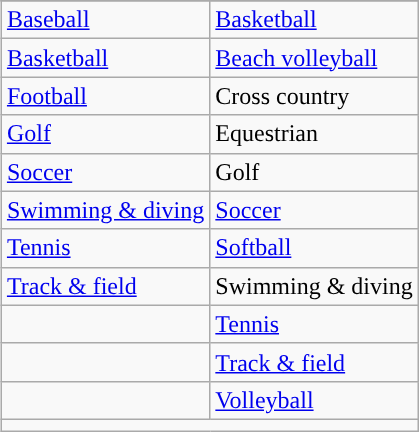<table class="wikitable" style="float:right; clear:right; margin:0 0 1em 1em;">
<tr>
</tr>
<tr>
<td><a href='#'>Baseball</a></td>
<td><a href='#'>Basketball</a></td>
</tr>
<tr>
<td><a href='#'>Basketball</a></td>
<td><a href='#'>Beach volleyball</a></td>
</tr>
<tr>
<td><a href='#'>Football</a></td>
<td>Cross country</td>
</tr>
<tr>
<td><a href='#'>Golf</a></td>
<td>Equestrian</td>
</tr>
<tr>
<td><a href='#'>Soccer</a></td>
<td>Golf</td>
</tr>
<tr>
<td><a href='#'>Swimming & diving</a></td>
<td><a href='#'>Soccer</a></td>
</tr>
<tr>
<td><a href='#'>Tennis</a></td>
<td><a href='#'>Softball</a></td>
</tr>
<tr>
<td><a href='#'>Track & field</a></td>
<td>Swimming & diving</td>
</tr>
<tr>
<td></td>
<td><a href='#'>Tennis</a></td>
</tr>
<tr>
<td></td>
<td><a href='#'>Track & field</a></td>
</tr>
<tr>
<td></td>
<td><a href='#'>Volleyball</a></td>
</tr>
<tr>
<td colspan="2"></td>
</tr>
</table>
